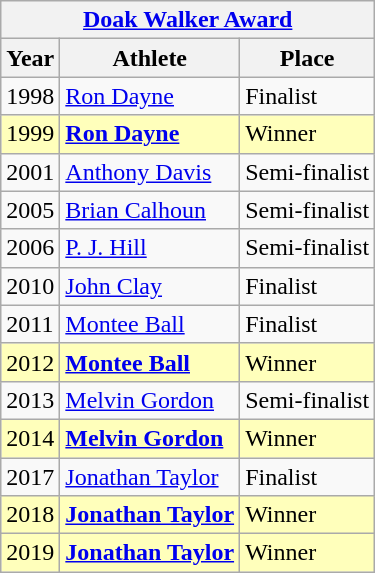<table class="wikitable">
<tr>
<th colspan=3><strong><a href='#'>Doak Walker Award</a></strong></th>
</tr>
<tr>
<th>Year</th>
<th>Athlete</th>
<th>Place</th>
</tr>
<tr>
<td>1998</td>
<td><a href='#'>Ron Dayne</a></td>
<td>Finalist</td>
</tr>
<tr style="background:#ffb;">
<td>1999</td>
<td><strong><a href='#'>Ron Dayne</a></strong></td>
<td>Winner</td>
</tr>
<tr>
<td>2001</td>
<td><a href='#'>Anthony Davis</a></td>
<td>Semi-finalist</td>
</tr>
<tr>
<td>2005</td>
<td><a href='#'>Brian Calhoun</a></td>
<td>Semi-finalist</td>
</tr>
<tr>
<td>2006</td>
<td><a href='#'>P. J. Hill</a></td>
<td>Semi-finalist</td>
</tr>
<tr>
<td>2010</td>
<td><a href='#'>John Clay</a></td>
<td>Finalist</td>
</tr>
<tr>
<td>2011</td>
<td><a href='#'>Montee Ball</a></td>
<td>Finalist</td>
</tr>
<tr style="background:#ffb;">
<td>2012</td>
<td><strong><a href='#'>Montee Ball</a></strong></td>
<td>Winner</td>
</tr>
<tr>
<td>2013</td>
<td><a href='#'>Melvin Gordon</a></td>
<td>Semi-finalist</td>
</tr>
<tr style="background:#ffb;">
<td>2014</td>
<td><strong><a href='#'>Melvin Gordon</a></strong></td>
<td>Winner</td>
</tr>
<tr>
<td>2017</td>
<td><a href='#'>Jonathan Taylor</a></td>
<td>Finalist</td>
</tr>
<tr style="background:#ffb;">
<td>2018</td>
<td><strong><a href='#'>Jonathan Taylor</a></strong></td>
<td>Winner</td>
</tr>
<tr style="background:#ffb;">
<td>2019</td>
<td><strong><a href='#'>Jonathan Taylor</a></strong></td>
<td>Winner</td>
</tr>
</table>
